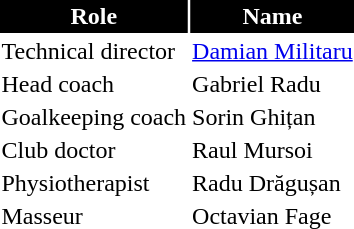<table class="toccolours">
<tr>
<th style="background:#000000;color:#FFFFFF;border:1px solid #000000;">Role</th>
<th style="background:#000000;color:#FFFFFF;border:1px solid #000000;">Name</th>
</tr>
<tr>
<td>Technical director</td>
<td> <a href='#'>Damian Militaru</a></td>
</tr>
<tr>
<td>Head coach</td>
<td> Gabriel Radu</td>
</tr>
<tr>
<td>Goalkeeping coach</td>
<td> Sorin Ghițan</td>
</tr>
<tr>
<td>Club doctor</td>
<td> Raul Mursoi</td>
</tr>
<tr>
<td>Physiotherapist</td>
<td> Radu Drăgușan</td>
</tr>
<tr>
<td>Masseur</td>
<td> Octavian Fage</td>
</tr>
</table>
